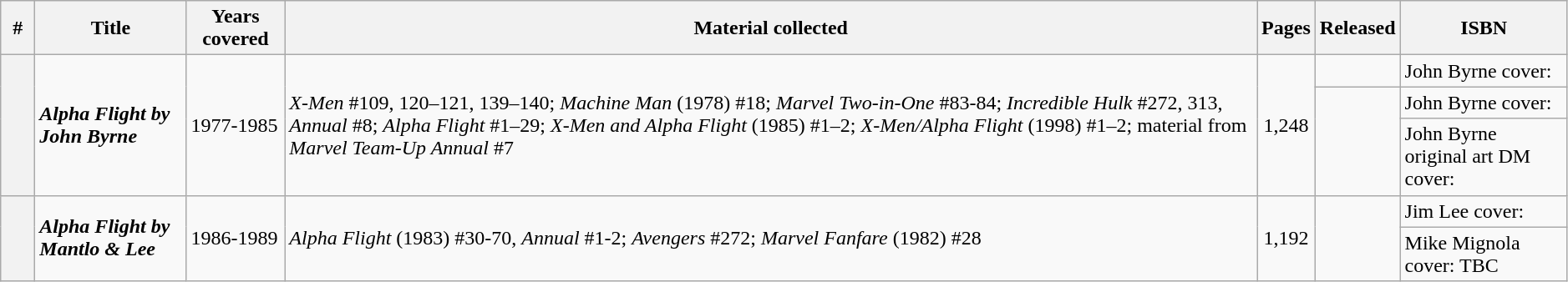<table class="wikitable sortable" width="99%">
<tr>
<th class="unsortable" width="20px">#</th>
<th>Title</th>
<th>Years covered</th>
<th class="unsortable">Material collected</th>
<th>Pages</th>
<th>Released</th>
<th class="unsortable">ISBN</th>
</tr>
<tr>
<th rowspan=3 style="background-color: light grey;"></th>
<td rowspan=3><strong><em>Alpha Flight by John Byrne</em></strong></td>
<td rowspan=3>1977-1985</td>
<td rowspan=3><em>X-Men</em> #109, 120–121, 139–140; <em>Machine Man</em> (1978) #18; <em>Marvel Two-in-One</em> #83-84; <em>Incredible Hulk</em> #272, 313, <em>Annual</em> #8; <em>Alpha Flight</em> #1–29; <em>X-Men and Alpha Flight</em> (1985) #1–2; <em>X-Men/Alpha Flight</em> (1998) #1–2; material from <em>Marvel Team-Up Annual</em> #7</td>
<td rowspan=3 style="text-align: center;">1,248</td>
<td></td>
<td>John Byrne cover: </td>
</tr>
<tr>
<td rowspan=2></td>
<td>John Byrne cover: </td>
</tr>
<tr>
<td>John Byrne original art DM cover: </td>
</tr>
<tr>
<th rowspan=2 style="background-color: light grey;"></th>
<td rowspan=2><strong><em>Alpha Flight by Mantlo & Lee</em></strong></td>
<td rowspan=2>1986-1989</td>
<td rowspan=2><em>Alpha Flight</em> (1983) #30-70, <em>Annual</em> #1-2; <em>Avengers</em> #272; <em>Marvel Fanfare</em> (1982) #28</td>
<td rowspan=2 style="text-align: center;">1,192</td>
<td rowspan=2></td>
<td>Jim Lee cover: </td>
</tr>
<tr>
<td>Mike Mignola cover: TBC</td>
</tr>
</table>
